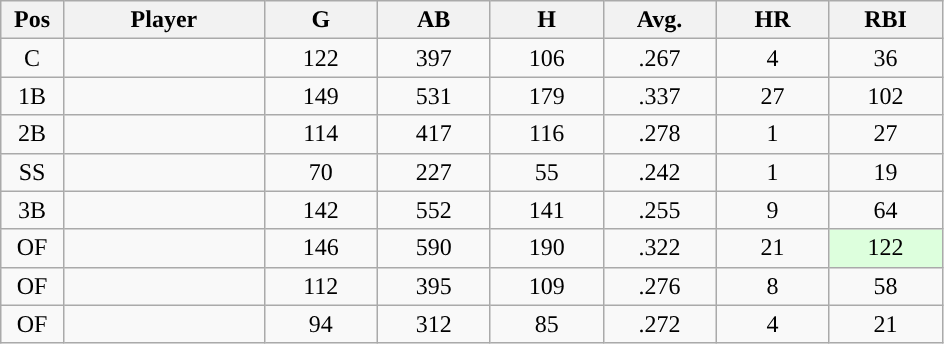<table class="wikitable sortable">
<tr>
<th bgcolor="#DDDDFF" width="5%">Pos</th>
<th bgcolor="#DDDDFF" width="16%">Player</th>
<th bgcolor="#DDDDFF" width="9%">G</th>
<th bgcolor="#DDDDFF" width="9%">AB</th>
<th bgcolor="#DDDDFF" width="9%">H</th>
<th bgcolor="#DDDDFF" width="9%">Avg.</th>
<th bgcolor="#DDDDFF" width="9%">HR</th>
<th bgcolor="#DDDDFF" width="9%">RBI</th>
</tr>
<tr align="center">
<td>C</td>
<td></td>
<td>122</td>
<td>397</td>
<td>106</td>
<td>.267</td>
<td>4</td>
<td>36</td>
</tr>
<tr align="center">
<td>1B</td>
<td></td>
<td>149</td>
<td>531</td>
<td>179</td>
<td>.337</td>
<td>27</td>
<td>102</td>
</tr>
<tr align="center">
<td>2B</td>
<td></td>
<td>114</td>
<td>417</td>
<td>116</td>
<td>.278</td>
<td>1</td>
<td>27</td>
</tr>
<tr align="center">
<td>SS</td>
<td></td>
<td>70</td>
<td>227</td>
<td>55</td>
<td>.242</td>
<td>1</td>
<td>19</td>
</tr>
<tr align="center">
<td>3B</td>
<td></td>
<td>142</td>
<td>552</td>
<td>141</td>
<td>.255</td>
<td>9</td>
<td>64</td>
</tr>
<tr align="center">
<td>OF</td>
<td></td>
<td>146</td>
<td>590</td>
<td>190</td>
<td>.322</td>
<td>21</td>
<td style="background:#DDFFDD;">122</td>
</tr>
<tr align="center">
<td>OF</td>
<td></td>
<td>112</td>
<td>395</td>
<td>109</td>
<td>.276</td>
<td>8</td>
<td>58</td>
</tr>
<tr align="center">
<td>OF</td>
<td></td>
<td>94</td>
<td>312</td>
<td>85</td>
<td>.272</td>
<td>4</td>
<td>21</td>
</tr>
</table>
